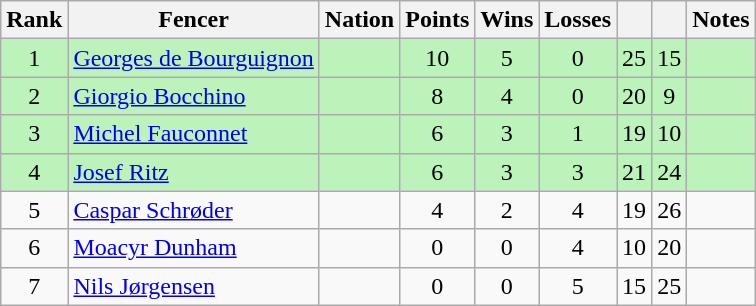<table class="wikitable sortable" style="text-align: center;">
<tr>
<th>Rank</th>
<th>Fencer</th>
<th>Nation</th>
<th>Points</th>
<th>Wins</th>
<th>Losses</th>
<th></th>
<th></th>
<th>Notes</th>
</tr>
<tr style="background:#bbf3bb;">
<td>1</td>
<td align=left><a href='#'>Georges de Bourguignon</a></td>
<td align=left></td>
<td>10</td>
<td>5</td>
<td>0</td>
<td>25</td>
<td>15</td>
<td></td>
</tr>
<tr style="background:#bbf3bb;">
<td>2</td>
<td align=left><a href='#'>Giorgio Bocchino</a></td>
<td align=left></td>
<td>8</td>
<td>4</td>
<td>0</td>
<td>20</td>
<td>9</td>
<td></td>
</tr>
<tr style="background:#bbf3bb;">
<td>3</td>
<td align=left><a href='#'>Michel Fauconnet</a></td>
<td align=left></td>
<td>6</td>
<td>3</td>
<td>1</td>
<td>19</td>
<td>10</td>
<td></td>
</tr>
<tr style="background:#bbf3bb;">
<td>4</td>
<td align=left><a href='#'>Josef Ritz</a></td>
<td align=left></td>
<td>6</td>
<td>3</td>
<td>3</td>
<td>21</td>
<td>24</td>
<td></td>
</tr>
<tr>
<td>5</td>
<td align=left><a href='#'>Caspar Schrøder</a></td>
<td align=left></td>
<td>4</td>
<td>2</td>
<td>4</td>
<td>19</td>
<td>26</td>
<td></td>
</tr>
<tr>
<td>6</td>
<td align=left><a href='#'>Moacyr Dunham</a></td>
<td align=left></td>
<td>0</td>
<td>0</td>
<td>4</td>
<td>10</td>
<td>20</td>
<td></td>
</tr>
<tr>
<td>7</td>
<td align=left><a href='#'>Nils Jørgensen</a></td>
<td align=left></td>
<td>0</td>
<td>0</td>
<td>5</td>
<td>15</td>
<td>25</td>
<td></td>
</tr>
</table>
